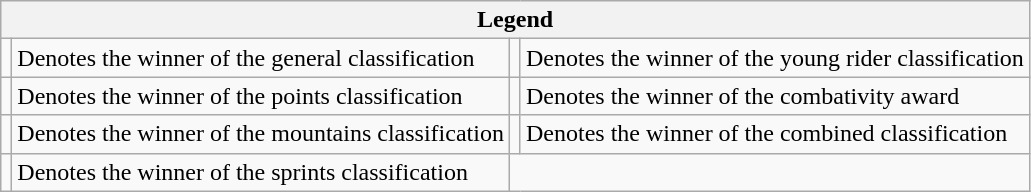<table class="wikitable">
<tr>
<th colspan="4">Legend</th>
</tr>
<tr>
<td></td>
<td>Denotes the winner of the general classification</td>
<td></td>
<td>Denotes the winner of the young rider classification</td>
</tr>
<tr>
<td></td>
<td>Denotes the winner of the points classification</td>
<td></td>
<td>Denotes the winner of the combativity award</td>
</tr>
<tr>
<td></td>
<td>Denotes the winner of the mountains classification</td>
<td></td>
<td>Denotes the winner of the combined classification</td>
</tr>
<tr>
<td></td>
<td>Denotes the winner of the sprints classification</td>
</tr>
</table>
